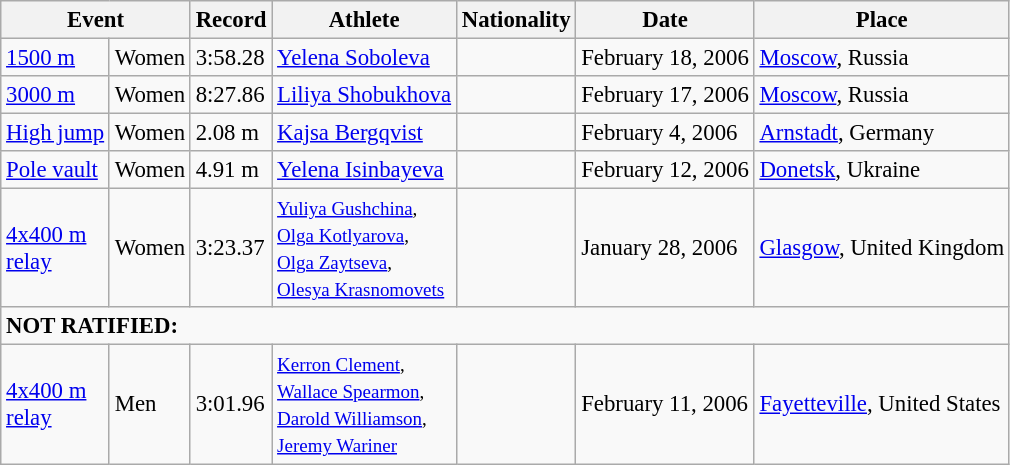<table class="wikitable" style="font-size:95%;">
<tr>
<th colspan=2>Event</th>
<th>Record</th>
<th>Athlete</th>
<th>Nationality</th>
<th>Date</th>
<th>Place</th>
</tr>
<tr>
<td><a href='#'>1500 m</a></td>
<td>Women</td>
<td>3:58.28</td>
<td><a href='#'>Yelena Soboleva</a></td>
<td></td>
<td>February 18, 2006</td>
<td><a href='#'>Moscow</a>, Russia</td>
</tr>
<tr>
<td><a href='#'>3000 m</a></td>
<td>Women</td>
<td>8:27.86</td>
<td><a href='#'>Liliya Shobukhova</a></td>
<td></td>
<td>February 17, 2006</td>
<td><a href='#'>Moscow</a>, Russia</td>
</tr>
<tr>
<td><a href='#'>High jump</a></td>
<td>Women</td>
<td>2.08 m</td>
<td><a href='#'>Kajsa Bergqvist</a></td>
<td></td>
<td>February 4, 2006</td>
<td><a href='#'>Arnstadt</a>, Germany</td>
</tr>
<tr>
<td><a href='#'>Pole vault</a></td>
<td>Women</td>
<td>4.91 m</td>
<td><a href='#'>Yelena Isinbayeva</a></td>
<td></td>
<td>February 12, 2006</td>
<td><a href='#'>Donetsk</a>, Ukraine</td>
</tr>
<tr>
<td><a href='#'>4x400 m<br>relay</a></td>
<td>Women</td>
<td>3:23.37</td>
<td><small><a href='#'>Yuliya Gushchina</a>,<br><a href='#'>Olga Kotlyarova</a>,<br><a href='#'>Olga Zaytseva</a>,<br><a href='#'>Olesya Krasnomovets</a></small></td>
<td></td>
<td>January 28, 2006</td>
<td><a href='#'>Glasgow</a>, United Kingdom</td>
</tr>
<tr>
<td colspan=7><span><strong>NOT RATIFIED:</strong></span></td>
</tr>
<tr>
<td><a href='#'>4x400 m<br>relay</a></td>
<td>Men</td>
<td>3:01.96</td>
<td><small><a href='#'>Kerron Clement</a>,<br><a href='#'>Wallace Spearmon</a>,<br><a href='#'>Darold Williamson</a>,<br><a href='#'>Jeremy Wariner</a></small></td>
<td></td>
<td>February 11, 2006</td>
<td><a href='#'>Fayetteville</a>, United States</td>
</tr>
</table>
